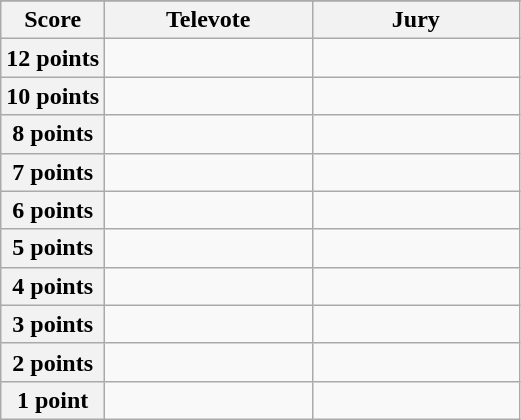<table class="wikitable">
<tr>
</tr>
<tr>
<th scope="col" width="20%">Score</th>
<th scope="col" width="40%">Televote</th>
<th scope="col" width="40%">Jury</th>
</tr>
<tr>
<th scope="row">12 points</th>
<td></td>
<td></td>
</tr>
<tr>
<th scope="row">10 points</th>
<td></td>
<td></td>
</tr>
<tr>
<th scope="row">8 points</th>
<td></td>
<td></td>
</tr>
<tr>
<th scope="row">7 points</th>
<td></td>
<td></td>
</tr>
<tr>
<th scope="row">6 points</th>
<td></td>
<td></td>
</tr>
<tr>
<th scope="row">5 points</th>
<td></td>
<td></td>
</tr>
<tr>
<th scope="row">4 points</th>
<td></td>
<td></td>
</tr>
<tr>
<th scope="row">3 points</th>
<td></td>
<td></td>
</tr>
<tr>
<th scope="row">2 points</th>
<td></td>
<td></td>
</tr>
<tr>
<th scope="row">1 point</th>
<td></td>
<td></td>
</tr>
</table>
